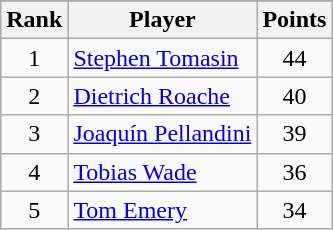<table class="wikitable sortable" style="text-align:center; margin-bottom:0;">
<tr>
</tr>
<tr>
<th>Rank</th>
<th>Player</th>
<th>Points</th>
</tr>
<tr>
<td>1</td>
<td align=left> <a href='#'>Stephen Tomasin</a></td>
<td>44</td>
</tr>
<tr>
<td>2</td>
<td align=left> <a href='#'>Dietrich Roache</a></td>
<td>40</td>
</tr>
<tr>
<td>3</td>
<td align=left> <a href='#'>Joaquín Pellandini</a></td>
<td>39</td>
</tr>
<tr>
<td>4</td>
<td align=left> <a href='#'>Tobias Wade</a></td>
<td>36</td>
</tr>
<tr>
<td>5</td>
<td align=left> <a href='#'>Tom Emery</a></td>
<td>34</td>
</tr>
</table>
